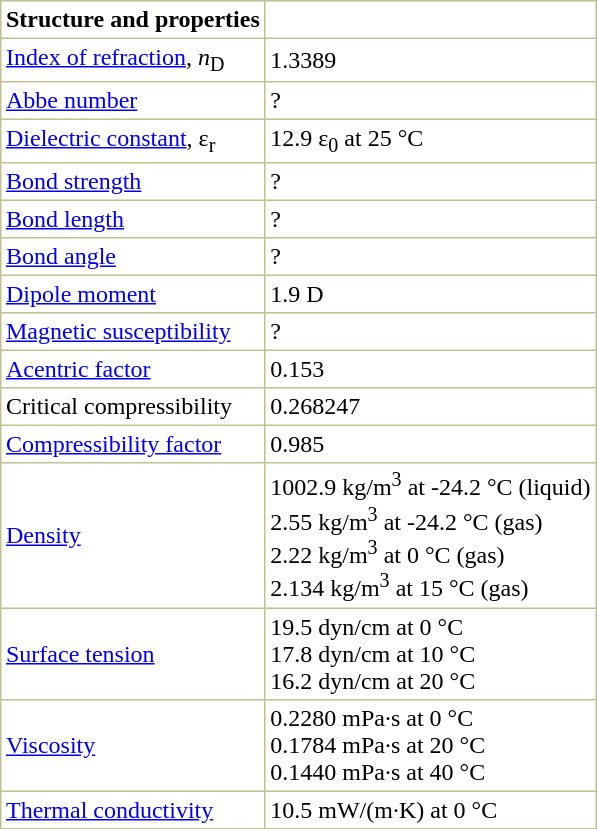<table border="1" cellspacing="0" cellpadding="3" style="margin: 0 0 0 0.5em; background: #FFFFFF; border-collapse: collapse; border-color: #C0C090;">
<tr>
<th>Structure and properties</th>
</tr>
<tr>
<td><a href='#'>Index of refraction</a>, <em>n</em><sub>D</sub></td>
<td>1.3389 </td>
</tr>
<tr>
<td><a href='#'>Abbe number</a></td>
<td>? </td>
</tr>
<tr>
<td><a href='#'>Dielectric constant</a>, ε<sub>r</sub></td>
<td>12.9 ε<sub>0</sub> at 25 °C </td>
</tr>
<tr>
<td><a href='#'>Bond strength</a></td>
<td>? </td>
</tr>
<tr>
<td><a href='#'>Bond length</a></td>
<td>? </td>
</tr>
<tr>
<td><a href='#'>Bond angle</a></td>
<td>? </td>
</tr>
<tr>
<td><a href='#'>Dipole moment</a></td>
<td>1.9 D </td>
</tr>
<tr>
<td><a href='#'>Magnetic susceptibility</a></td>
<td>? </td>
</tr>
<tr>
<td><a href='#'>Acentric factor</a></td>
<td>0.153 </td>
</tr>
<tr>
<td>Critical compressibility</td>
<td>0.268247 </td>
</tr>
<tr>
<td><a href='#'>Compressibility factor</a></td>
<td>0.985 </td>
</tr>
<tr>
<td><a href='#'>Density</a>	</td>
<td>1002.9 kg/m<sup>3</sup> at -24.2 °C (liquid)<br>2.55 kg/m<sup>3</sup> at -24.2 °C (gas)<br>2.22 kg/m<sup>3</sup> at 0 °C (gas)<br>2.134 kg/m<sup>3</sup> at 15 °C (gas)</td>
</tr>
<tr>
<td><a href='#'>Surface tension</a></td>
<td>19.5 dyn/cm at 0 °C<br>17.8 dyn/cm at 10 °C<br>16.2 dyn/cm at 20 °C</td>
</tr>
<tr>
<td><a href='#'>Viscosity</a></td>
<td>0.2280 mPa·s at 0 °C<br>0.1784 mPa·s at 20 °C<br>0.1440 mPa·s at 40 °C</td>
</tr>
<tr>
<td><a href='#'>Thermal conductivity</a></td>
<td>10.5 mW/(m·K) at 0 °C</td>
</tr>
<tr>
</tr>
</table>
